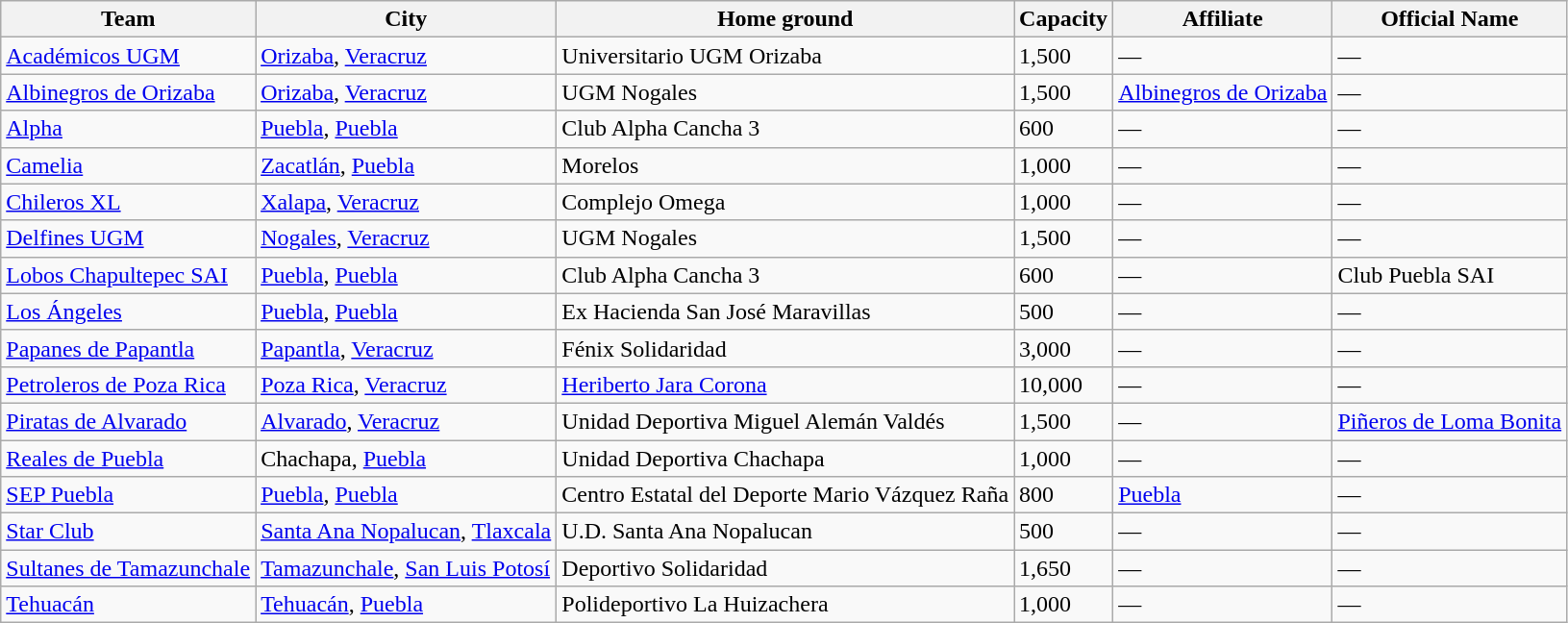<table class="wikitable sortable">
<tr>
<th>Team</th>
<th>City</th>
<th>Home ground</th>
<th>Capacity</th>
<th>Affiliate</th>
<th>Official Name</th>
</tr>
<tr>
<td><a href='#'>Académicos UGM</a></td>
<td><a href='#'>Orizaba</a>, <a href='#'>Veracruz</a></td>
<td>Universitario UGM Orizaba</td>
<td>1,500</td>
<td>—</td>
<td>—</td>
</tr>
<tr>
<td><a href='#'>Albinegros de Orizaba</a></td>
<td><a href='#'>Orizaba</a>, <a href='#'>Veracruz</a></td>
<td>UGM Nogales</td>
<td>1,500</td>
<td><a href='#'>Albinegros de Orizaba</a></td>
<td>—</td>
</tr>
<tr>
<td><a href='#'>Alpha</a></td>
<td><a href='#'>Puebla</a>, <a href='#'>Puebla</a></td>
<td>Club Alpha Cancha 3</td>
<td>600</td>
<td>—</td>
<td>—</td>
</tr>
<tr>
<td><a href='#'>Camelia</a></td>
<td><a href='#'>Zacatlán</a>, <a href='#'>Puebla</a></td>
<td>Morelos</td>
<td>1,000</td>
<td>—</td>
<td>—</td>
</tr>
<tr>
<td><a href='#'>Chileros XL</a></td>
<td><a href='#'>Xalapa</a>, <a href='#'>Veracruz</a></td>
<td>Complejo Omega</td>
<td>1,000</td>
<td>—</td>
<td>—</td>
</tr>
<tr>
<td><a href='#'>Delfines UGM</a></td>
<td><a href='#'>Nogales</a>, <a href='#'>Veracruz</a></td>
<td>UGM Nogales</td>
<td>1,500</td>
<td>—</td>
<td>—</td>
</tr>
<tr>
<td><a href='#'>Lobos Chapultepec SAI</a></td>
<td><a href='#'>Puebla</a>, <a href='#'>Puebla</a></td>
<td>Club Alpha Cancha 3</td>
<td>600</td>
<td>—</td>
<td>Club Puebla SAI</td>
</tr>
<tr>
<td><a href='#'>Los Ángeles</a></td>
<td><a href='#'>Puebla</a>, <a href='#'>Puebla</a></td>
<td>Ex Hacienda San José Maravillas</td>
<td>500</td>
<td>—</td>
<td>—</td>
</tr>
<tr>
<td><a href='#'>Papanes de Papantla</a></td>
<td><a href='#'>Papantla</a>, <a href='#'>Veracruz</a></td>
<td>Fénix Solidaridad</td>
<td>3,000</td>
<td>—</td>
<td>—</td>
</tr>
<tr>
<td><a href='#'>Petroleros de Poza Rica</a></td>
<td><a href='#'>Poza Rica</a>, <a href='#'>Veracruz</a></td>
<td><a href='#'>Heriberto Jara Corona</a></td>
<td>10,000</td>
<td>—</td>
<td>—</td>
</tr>
<tr>
<td><a href='#'>Piratas de Alvarado</a></td>
<td><a href='#'>Alvarado</a>, <a href='#'>Veracruz</a></td>
<td>Unidad Deportiva Miguel Alemán Valdés</td>
<td>1,500</td>
<td>—</td>
<td><a href='#'>Piñeros de Loma Bonita</a></td>
</tr>
<tr>
<td><a href='#'>Reales de Puebla</a></td>
<td>Chachapa, <a href='#'>Puebla</a></td>
<td>Unidad Deportiva Chachapa</td>
<td>1,000</td>
<td>—</td>
<td>—</td>
</tr>
<tr>
<td><a href='#'>SEP Puebla</a></td>
<td><a href='#'>Puebla</a>, <a href='#'>Puebla</a></td>
<td>Centro Estatal del Deporte Mario Vázquez Raña</td>
<td>800</td>
<td><a href='#'>Puebla</a></td>
<td>—</td>
</tr>
<tr>
<td><a href='#'>Star Club</a></td>
<td><a href='#'>Santa Ana Nopalucan</a>, <a href='#'>Tlaxcala</a></td>
<td>U.D. Santa Ana Nopalucan</td>
<td>500</td>
<td>—</td>
<td>—</td>
</tr>
<tr>
<td><a href='#'>Sultanes de Tamazunchale</a></td>
<td><a href='#'>Tamazunchale</a>, <a href='#'>San Luis Potosí</a></td>
<td>Deportivo Solidaridad</td>
<td>1,650</td>
<td>—</td>
<td>—</td>
</tr>
<tr>
<td><a href='#'>Tehuacán</a></td>
<td><a href='#'>Tehuacán</a>, <a href='#'>Puebla</a></td>
<td>Polideportivo La Huizachera</td>
<td>1,000</td>
<td>—</td>
<td>—</td>
</tr>
</table>
